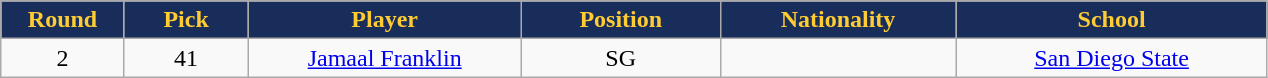<table class="wikitable sortable sortable">
<tr>
<th style="background:#182d59; color:#fc3; width:75px;">Round</th>
<th style="background:#182d59; color:#fc3; width:75px;">Pick</th>
<th style="background:#182d59; color:#fc3; width:175px;">Player</th>
<th style="background:#182d59; color:#fc3; width:125px;">Position</th>
<th style="background:#182d59; color:#fc3; width:150px;">Nationality</th>
<th style="background:#182d59; color:#fc3; width:200px;">School</th>
</tr>
<tr style="text-align: center">
<td>2</td>
<td>41</td>
<td><a href='#'>Jamaal Franklin</a></td>
<td>SG</td>
<td></td>
<td><a href='#'>San Diego State</a></td>
</tr>
</table>
